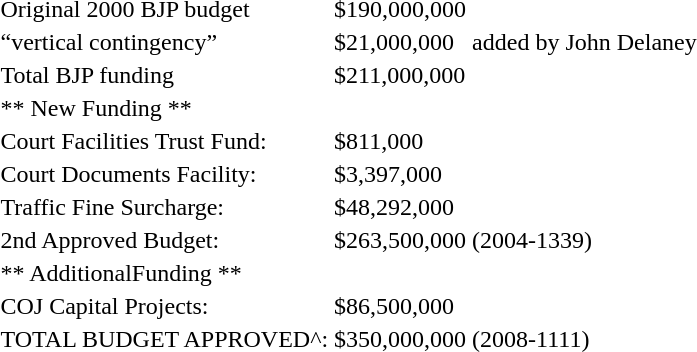<table>
<tr>
<td>Original 2000 BJP budget</td>
<td>$190,000,000</td>
<td></td>
</tr>
<tr>
<td>“vertical contingency”</td>
<td>$21,000,000</td>
<td>added by John Delaney</td>
</tr>
<tr>
<td>Total BJP funding</td>
<td>$211,000,000</td>
</tr>
<tr>
<td>** New Funding **</td>
<td></td>
<td></td>
</tr>
<tr>
<td>Court Facilities Trust Fund:</td>
<td>$811,000</td>
<td></td>
</tr>
<tr>
<td>Court Documents Facility:</td>
<td>$3,397,000</td>
<td></td>
</tr>
<tr>
<td>Traffic Fine Surcharge:</td>
<td>$48,292,000</td>
<td></td>
</tr>
<tr>
<td>2nd Approved Budget:</td>
<td>$263,500,000</td>
<td>(2004-1339)</td>
</tr>
<tr>
<td>** AdditionalFunding **</td>
<td></td>
<td></td>
</tr>
<tr>
<td>COJ Capital Projects:</td>
<td>$86,500,000</td>
</tr>
<tr>
<td>TOTAL BUDGET APPROVED^:</td>
<td>$350,000,000</td>
<td>(2008-1111)</td>
</tr>
</table>
